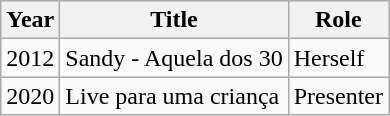<table class="wikitable">
<tr>
<th>Year</th>
<th>Title</th>
<th>Role</th>
</tr>
<tr>
<td>2012</td>
<td>Sandy - Aquela dos 30</td>
<td>Herself</td>
</tr>
<tr>
<td>2020</td>
<td>Live para uma criança</td>
<td>Presenter</td>
</tr>
</table>
